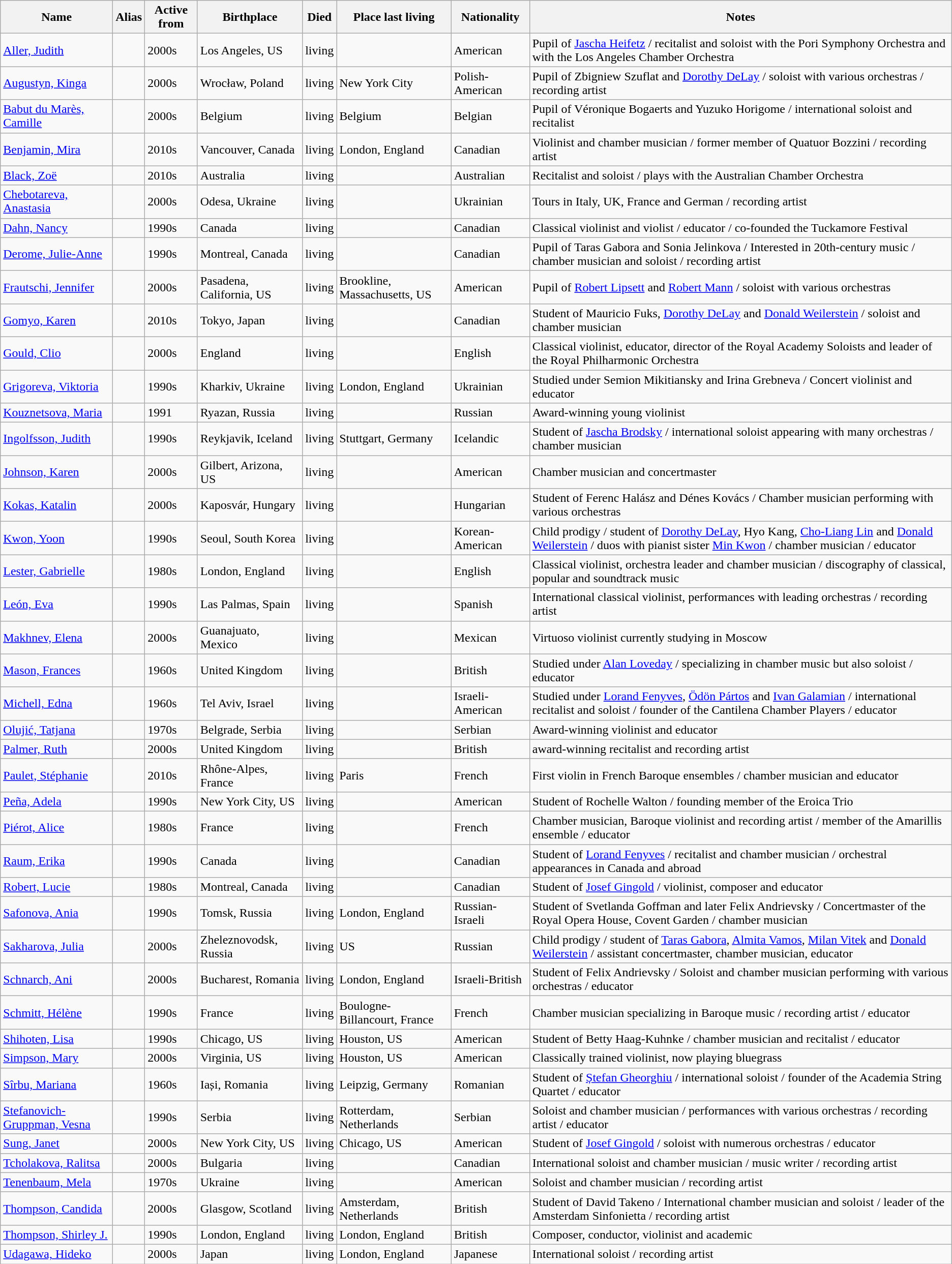<table class="wikitable sortable" id="list2">
<tr>
<th>Name</th>
<th>Alias</th>
<th>Active from</th>
<th>Birthplace</th>
<th>Died</th>
<th>Place last living</th>
<th>Nationality</th>
<th>Notes</th>
</tr>
<tr>
<td><a href='#'>Aller, Judith</a></td>
<td></td>
<td>2000s</td>
<td>Los Angeles, US</td>
<td>living</td>
<td></td>
<td>American</td>
<td>Pupil of <a href='#'>Jascha Heifetz</a> / recitalist and soloist with the Pori Symphony Orchestra and with the Los Angeles Chamber Orchestra</td>
</tr>
<tr>
<td><a href='#'>Augustyn, Kinga</a></td>
<td></td>
<td>2000s</td>
<td>Wrocław, Poland</td>
<td>living</td>
<td>New York City</td>
<td>Polish-American</td>
<td>Pupil of Zbigniew Szuflat and <a href='#'>Dorothy DeLay</a> / soloist with various orchestras / recording artist</td>
</tr>
<tr>
<td><a href='#'>Babut du Marès, Camille</a></td>
<td></td>
<td>2000s</td>
<td>Belgium</td>
<td>living</td>
<td>Belgium</td>
<td>Belgian</td>
<td>Pupil of Véronique Bogaerts and Yuzuko Horigome / international soloist and recitalist</td>
</tr>
<tr>
<td><a href='#'>Benjamin, Mira</a></td>
<td></td>
<td>2010s</td>
<td>Vancouver, Canada</td>
<td>living</td>
<td>London, England</td>
<td>Canadian</td>
<td>Violinist and chamber musician / former member of Quatuor Bozzini / recording artist</td>
</tr>
<tr>
<td><a href='#'>Black, Zoë</a></td>
<td></td>
<td>2010s</td>
<td>Australia</td>
<td>living</td>
<td></td>
<td>Australian</td>
<td>Recitalist and soloist / plays with the Australian Chamber Orchestra</td>
</tr>
<tr>
<td><a href='#'>Chebotareva, Anastasia</a></td>
<td></td>
<td>2000s</td>
<td>Odesa, Ukraine</td>
<td>living</td>
<td></td>
<td>Ukrainian</td>
<td>Tours in Italy, UK, France and German / recording artist</td>
</tr>
<tr>
<td><a href='#'>Dahn, Nancy</a></td>
<td></td>
<td>1990s</td>
<td>Canada</td>
<td>living</td>
<td></td>
<td>Canadian</td>
<td>Classical violinist and violist / educator / co-founded the Tuckamore Festival</td>
</tr>
<tr>
<td><a href='#'>Derome, Julie-Anne</a></td>
<td></td>
<td>1990s</td>
<td>Montreal, Canada</td>
<td>living</td>
<td></td>
<td>Canadian</td>
<td>Pupil of Taras Gabora and Sonia Jelinkova / Interested in 20th-century music / chamber musician and soloist / recording artist</td>
</tr>
<tr>
<td><a href='#'>Frautschi, Jennifer</a></td>
<td></td>
<td>2000s</td>
<td>Pasadena, California, US</td>
<td>living</td>
<td>Brookline, Massachusetts, US</td>
<td>American</td>
<td>Pupil of <a href='#'>Robert Lipsett</a> and <a href='#'>Robert Mann</a> / soloist with various orchestras</td>
</tr>
<tr>
<td><a href='#'>Gomyo, Karen</a></td>
<td></td>
<td>2010s</td>
<td>Tokyo, Japan</td>
<td>living</td>
<td></td>
<td>Canadian</td>
<td>Student of Mauricio Fuks, <a href='#'>Dorothy DeLay</a> and <a href='#'>Donald Weilerstein</a> / soloist and chamber musician</td>
</tr>
<tr>
<td><a href='#'>Gould, Clio</a></td>
<td></td>
<td>2000s</td>
<td>England</td>
<td>living</td>
<td></td>
<td>English</td>
<td>Classical violinist, educator, director of the Royal Academy Soloists and leader of the Royal Philharmonic Orchestra</td>
</tr>
<tr>
<td><a href='#'>Grigoreva, Viktoria</a></td>
<td></td>
<td>1990s</td>
<td>Kharkiv, Ukraine</td>
<td>living</td>
<td>London, England</td>
<td>Ukrainian</td>
<td>Studied under Semion Mikitiansky and Irina Grebneva / Concert violinist and educator</td>
</tr>
<tr>
<td><a href='#'>Kouznetsova, Maria</a></td>
<td></td>
<td>1991</td>
<td>Ryazan, Russia</td>
<td>living</td>
<td></td>
<td>Russian</td>
<td>Award-winning young violinist</td>
</tr>
<tr>
<td><a href='#'>Ingolfsson, Judith</a></td>
<td></td>
<td>1990s</td>
<td>Reykjavik, Iceland</td>
<td>living</td>
<td>Stuttgart, Germany</td>
<td>Icelandic</td>
<td>Student of <a href='#'>Jascha Brodsky</a> / international soloist appearing with many orchestras / chamber musician</td>
</tr>
<tr>
<td><a href='#'>Johnson, Karen</a></td>
<td></td>
<td>2000s</td>
<td>Gilbert, Arizona, US</td>
<td>living</td>
<td></td>
<td>American</td>
<td>Chamber musician and concertmaster</td>
</tr>
<tr>
<td><a href='#'>Kokas, Katalin</a></td>
<td></td>
<td>2000s</td>
<td>Kaposvár, Hungary</td>
<td>living</td>
<td></td>
<td>Hungarian</td>
<td>Student of Ferenc Halász and Dénes Kovács / Chamber musician performing with various orchestras</td>
</tr>
<tr>
<td><a href='#'>Kwon, Yoon</a></td>
<td></td>
<td>1990s</td>
<td>Seoul, South Korea</td>
<td>living</td>
<td></td>
<td>Korean-American</td>
<td>Child prodigy / student of <a href='#'>Dorothy DeLay</a>, Hyo Kang, <a href='#'>Cho-Liang Lin</a> and <a href='#'>Donald Weilerstein</a> / duos with pianist sister <a href='#'>Min Kwon</a> / chamber musician / educator</td>
</tr>
<tr>
<td><a href='#'>Lester, Gabrielle</a></td>
<td></td>
<td>1980s</td>
<td>London, England</td>
<td>living</td>
<td></td>
<td>English</td>
<td>Classical violinist, orchestra leader and chamber musician / discography of classical, popular and soundtrack music</td>
</tr>
<tr>
<td><a href='#'>León, Eva</a></td>
<td></td>
<td>1990s</td>
<td>Las Palmas, Spain</td>
<td>living</td>
<td></td>
<td>Spanish</td>
<td>International classical violinist, performances with leading orchestras / recording artist</td>
</tr>
<tr>
<td><a href='#'>Makhnev, Elena</a></td>
<td></td>
<td>2000s</td>
<td>Guanajuato, Mexico</td>
<td>living</td>
<td></td>
<td>Mexican</td>
<td>Virtuoso violinist currently studying in Moscow</td>
</tr>
<tr>
<td><a href='#'>Mason, Frances</a></td>
<td></td>
<td>1960s</td>
<td>United Kingdom</td>
<td>living</td>
<td></td>
<td>British</td>
<td>Studied under <a href='#'>Alan Loveday</a>  / specializing in chamber music but also soloist / educator</td>
</tr>
<tr>
<td><a href='#'>Michell, Edna</a></td>
<td></td>
<td>1960s</td>
<td>Tel Aviv, Israel</td>
<td>living</td>
<td></td>
<td>Israeli-American</td>
<td>Studied under <a href='#'>Lorand Fenyves</a>, <a href='#'>Ödön Pártos</a> and <a href='#'>Ivan Galamian</a> / international recitalist and soloist / founder of the Cantilena Chamber Players / educator</td>
</tr>
<tr>
<td><a href='#'>Olujić, Tatjana</a></td>
<td></td>
<td>1970s</td>
<td>Belgrade, Serbia</td>
<td>living</td>
<td></td>
<td>Serbian</td>
<td>Award-winning violinist and educator</td>
</tr>
<tr>
<td><a href='#'>Palmer, Ruth</a></td>
<td></td>
<td>2000s</td>
<td>United Kingdom</td>
<td>living</td>
<td></td>
<td>British</td>
<td>award-winning recitalist and recording artist</td>
</tr>
<tr>
<td><a href='#'>Paulet, Stéphanie</a></td>
<td></td>
<td>2010s</td>
<td>Rhône-Alpes, France</td>
<td>living</td>
<td>Paris</td>
<td>French</td>
<td>First violin in French Baroque ensembles / chamber musician and educator</td>
</tr>
<tr>
<td><a href='#'>Peña, Adela</a></td>
<td></td>
<td>1990s</td>
<td>New York City, US</td>
<td>living</td>
<td></td>
<td>American</td>
<td>Student of Rochelle Walton / founding member of the Eroica Trio</td>
</tr>
<tr>
<td><a href='#'>Piérot, Alice</a></td>
<td></td>
<td>1980s</td>
<td>France</td>
<td>living</td>
<td></td>
<td>French</td>
<td>Chamber musician, Baroque violinist and recording artist / member of the Amarillis ensemble / educator</td>
</tr>
<tr>
<td><a href='#'>Raum, Erika</a></td>
<td></td>
<td>1990s</td>
<td>Canada</td>
<td>living</td>
<td></td>
<td>Canadian</td>
<td>Student of <a href='#'>Lorand Fenyves</a> / recitalist and chamber musician / orchestral appearances in Canada and abroad</td>
</tr>
<tr>
<td><a href='#'>Robert, Lucie</a></td>
<td></td>
<td>1980s</td>
<td>Montreal, Canada</td>
<td>living</td>
<td></td>
<td>Canadian</td>
<td>Student of <a href='#'>Josef Gingold</a> / violinist, composer and educator</td>
</tr>
<tr>
<td><a href='#'>Safonova, Ania</a></td>
<td></td>
<td>1990s</td>
<td>Tomsk, Russia</td>
<td>living</td>
<td>London, England</td>
<td>Russian-Israeli</td>
<td>Student of Svetlanda Goffman and later Felix Andrievsky / Concertmaster of the Royal Opera House, Covent Garden / chamber musician</td>
</tr>
<tr>
<td><a href='#'>Sakharova, Julia</a></td>
<td></td>
<td>2000s</td>
<td>Zheleznovodsk, Russia</td>
<td>living</td>
<td>US</td>
<td>Russian</td>
<td>Child prodigy / student of <a href='#'>Taras Gabora</a>, <a href='#'>Almita Vamos</a>, <a href='#'>Milan Vitek</a> and <a href='#'>Donald Weilerstein</a> / assistant concertmaster, chamber musician, educator</td>
</tr>
<tr>
<td><a href='#'>Schnarch, Ani</a></td>
<td></td>
<td>2000s</td>
<td>Bucharest, Romania</td>
<td>living</td>
<td>London, England</td>
<td>Israeli-British</td>
<td>Student of Felix Andrievsky / Soloist and chamber musician performing with various orchestras / educator</td>
</tr>
<tr>
<td><a href='#'>Schmitt, Hélène</a></td>
<td></td>
<td>1990s</td>
<td>France</td>
<td>living</td>
<td>Boulogne-Billancourt, France</td>
<td>French</td>
<td>Chamber musician specializing in Baroque music / recording artist / educator</td>
</tr>
<tr>
<td><a href='#'>Shihoten, Lisa</a></td>
<td></td>
<td>1990s</td>
<td>Chicago, US</td>
<td>living</td>
<td>Houston, US</td>
<td>American</td>
<td>Student of Betty Haag-Kuhnke / chamber musician and recitalist / educator</td>
</tr>
<tr>
<td><a href='#'>Simpson, Mary</a></td>
<td></td>
<td>2000s</td>
<td>Virginia, US</td>
<td>living</td>
<td>Houston, US</td>
<td>American</td>
<td>Classically trained violinist, now playing bluegrass</td>
</tr>
<tr>
<td><a href='#'>Sîrbu, Mariana</a></td>
<td></td>
<td>1960s</td>
<td>Iași, Romania</td>
<td>living</td>
<td>Leipzig, Germany</td>
<td>Romanian</td>
<td>Student of <a href='#'>Ștefan Gheorghiu</a> / international soloist / founder of the Academia String Quartet / educator</td>
</tr>
<tr>
<td><a href='#'>Stefanovich-Gruppman, Vesna</a></td>
<td></td>
<td>1990s</td>
<td>Serbia</td>
<td>living</td>
<td>Rotterdam, Netherlands</td>
<td>Serbian</td>
<td>Soloist and chamber musician / performances with various orchestras / recording artist / educator</td>
</tr>
<tr>
<td><a href='#'>Sung, Janet</a></td>
<td></td>
<td>2000s</td>
<td>New York City, US</td>
<td>living</td>
<td>Chicago, US</td>
<td>American</td>
<td>Student of <a href='#'>Josef Gingold</a> / soloist with numerous orchestras / educator</td>
</tr>
<tr>
<td><a href='#'>Tcholakova, Ralitsa</a></td>
<td></td>
<td>2000s</td>
<td>Bulgaria</td>
<td>living</td>
<td></td>
<td>Canadian</td>
<td>International soloist and chamber musician / music writer / recording artist</td>
</tr>
<tr>
<td><a href='#'>Tenenbaum, Mela</a></td>
<td></td>
<td>1970s</td>
<td>Ukraine</td>
<td>living</td>
<td></td>
<td>American</td>
<td>Soloist and chamber musician / recording artist</td>
</tr>
<tr>
<td><a href='#'>Thompson, Candida</a></td>
<td></td>
<td>2000s</td>
<td>Glasgow, Scotland</td>
<td>living</td>
<td>Amsterdam, Netherlands</td>
<td>British</td>
<td>Student of David Takeno / International chamber musician and soloist / leader of the Amsterdam Sinfonietta / recording artist</td>
</tr>
<tr>
<td><a href='#'>Thompson, Shirley J.</a></td>
<td></td>
<td>1990s</td>
<td>London, England</td>
<td>living</td>
<td>London, England</td>
<td>British</td>
<td>Composer, conductor, violinist and academic</td>
</tr>
<tr>
<td><a href='#'>Udagawa, Hideko</a></td>
<td></td>
<td>2000s</td>
<td>Japan</td>
<td>living</td>
<td>London, England</td>
<td>Japanese</td>
<td>International soloist / recording artist</td>
</tr>
</table>
